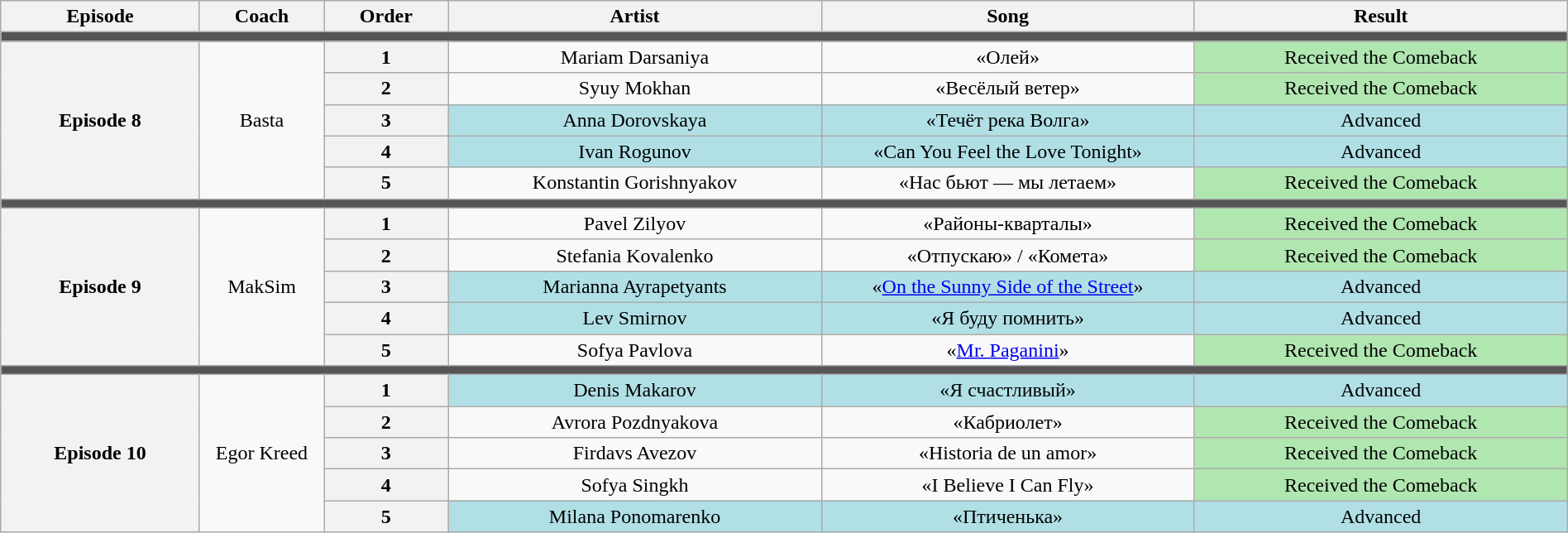<table class="wikitable" style="text-align: center; width:100%;">
<tr>
<th style="width:08%;">Episode</th>
<th style="width:05%;">Coach</th>
<th style="width:05%;">Order</th>
<th style="width:15%;">Artist</th>
<th style="width:15%;">Song</th>
<th style="width:15%;">Result</th>
</tr>
<tr>
<td colspan=6 style="background:#555;"></td>
</tr>
<tr>
<th rowspan=5>Episode 8<br><small></small></th>
<td rowspan=5>Basta</td>
<th>1</th>
<td>Mariam Darsaniya</td>
<td>«Олей»</td>
<td style="background:#b0e6b0;">Received the Comeback</td>
</tr>
<tr>
<th>2</th>
<td>Syuy Mokhan</td>
<td>«Весёлый ветер»</td>
<td style="background:#b0e6b0;">Received the Comeback</td>
</tr>
<tr>
<th>3</th>
<td style="background:#b0e0e6;">Anna Dorovskaya</td>
<td style="background:#b0e0e6;">«Течёт река Волга»</td>
<td style="background:#b0e0e6;">Advanced</td>
</tr>
<tr>
<th>4</th>
<td style="background:#b0e0e6;">Ivan Rogunov</td>
<td style="background:#b0e0e6;">«Can You Feel the Love Tonight»</td>
<td style="background:#b0e0e6;">Advanced</td>
</tr>
<tr>
<th>5</th>
<td>Konstantin Gorishnyakov</td>
<td>«Нас бьют — мы летаем»</td>
<td style="background:#b0e6b0;">Received the Comeback</td>
</tr>
<tr>
<td colspan=6 style="background:#555;"></td>
</tr>
<tr>
<th rowspan=5>Episode 9<br><small></small></th>
<td rowspan=5>MakSim</td>
<th>1</th>
<td>Pavel Zilyov</td>
<td>«Районы-кварталы»</td>
<td style="background:#b0e6b0;">Received the Comeback</td>
</tr>
<tr>
<th>2</th>
<td>Stefania Kovalenko</td>
<td>«Отпускаю» / «Комета»</td>
<td style="background:#b0e6b0;">Received the Comeback</td>
</tr>
<tr>
<th>3</th>
<td style="background:#b0e0e6;">Marianna Ayrapetyants</td>
<td style="background:#b0e0e6;">«<a href='#'>On the Sunny Side of the Street</a>»</td>
<td style="background:#b0e0e6;">Advanced</td>
</tr>
<tr>
<th>4</th>
<td style="background:#b0e0e6;">Lev Smirnov</td>
<td style="background:#b0e0e6;">«Я буду помнить»</td>
<td style="background:#b0e0e6;">Advanced</td>
</tr>
<tr>
<th>5</th>
<td>Sofya Pavlova</td>
<td>«<a href='#'>Mr. Paganini</a>»</td>
<td style="background:#b0e6b0;">Received the Comeback</td>
</tr>
<tr>
<td colspan=6 style="background:#555;"></td>
</tr>
<tr>
<th rowspan=5>Episode 10<br><small></small></th>
<td rowspan=5>Egor Kreed</td>
<th>1</th>
<td style="background:#b0e0e6;">Denis Makarov</td>
<td style="background:#b0e0e6;">«Я счастливый»</td>
<td style="background:#b0e0e6;">Advanced</td>
</tr>
<tr>
<th>2</th>
<td>Avrora Pozdnyakova</td>
<td>«Кабриолет»</td>
<td style="background:#b0e6b0;">Received the Comeback</td>
</tr>
<tr>
<th>3</th>
<td>Firdavs Avezov</td>
<td>«Historia de un amor»</td>
<td style="background:#b0e6b0;">Received the Comeback</td>
</tr>
<tr>
<th>4</th>
<td>Sofya Singkh</td>
<td>«I Believe I Can Fly»</td>
<td style="background:#b0e6b0;">Received the Comeback</td>
</tr>
<tr>
<th>5</th>
<td style="background:#b0e0e6;">Milana Ponomarenko</td>
<td style="background:#b0e0e6;">«Птиченька»</td>
<td style="background:#b0e0e6;">Advanced</td>
</tr>
</table>
